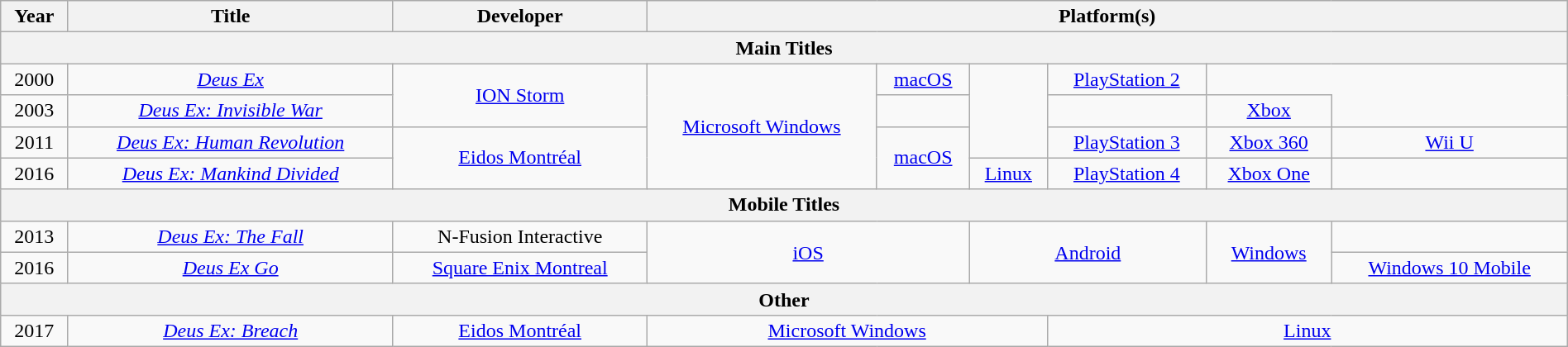<table class="wikitable" style="text-align:center; width:100%;">
<tr>
<th>Year</th>
<th>Title</th>
<th>Developer</th>
<th colspan="6">Platform(s)</th>
</tr>
<tr>
<th colspan="9">Main Titles</th>
</tr>
<tr>
<td>2000</td>
<td><em><a href='#'>Deus Ex</a></em></td>
<td rowspan="2"><a href='#'>ION Storm</a></td>
<td rowspan="4"><a href='#'>Microsoft Windows</a></td>
<td rowspan="1"><a href='#'>macOS</a></td>
<td rowspan="3"></td>
<td rowspan="1"><a href='#'>PlayStation 2</a></td>
</tr>
<tr>
<td>2003</td>
<td><em><a href='#'>Deus Ex: Invisible War</a></em></td>
<td colspan="3"></td>
<td rowspan="1"><a href='#'>Xbox</a></td>
</tr>
<tr>
<td>2011</td>
<td><em><a href='#'>Deus Ex: Human Revolution</a></em></td>
<td rowspan="2"><a href='#'>Eidos Montréal</a></td>
<td rowspan="2"><a href='#'>macOS</a></td>
<td rowspan="1"><a href='#'>PlayStation 3</a></td>
<td rowspan="1"><a href='#'>Xbox 360</a></td>
<td rowspan="1"><a href='#'>Wii U</a></td>
</tr>
<tr>
<td>2016</td>
<td><em><a href='#'>Deus Ex: Mankind Divided</a></em></td>
<td rowspan="1"><a href='#'>Linux</a></td>
<td rowspan="1"><a href='#'>PlayStation 4</a></td>
<td rowspan="1"><a href='#'>Xbox One</a></td>
</tr>
<tr>
<th colspan="9">Mobile Titles</th>
</tr>
<tr>
<td>2013</td>
<td><em><a href='#'>Deus Ex: The Fall</a></em></td>
<td rowspan="1">N-Fusion Interactive</td>
<td colspan="2" rowspan="2"><a href='#'>iOS</a></td>
<td colspan="2" rowspan="2"><a href='#'>Android</a></td>
<td colspan="1" rowspan="2"><a href='#'>Windows</a></td>
</tr>
<tr>
<td>2016</td>
<td><em><a href='#'>Deus Ex Go</a></em></td>
<td rowspan="1"><a href='#'>Square Enix Montreal</a></td>
<td rowspan= "1"><a href='#'>Windows 10 Mobile</a></td>
</tr>
<tr>
<th colspan="9">Other</th>
</tr>
<tr>
<td>2017</td>
<td><em><a href='#'>Deus Ex: Breach</a></em></td>
<td><a href='#'>Eidos Montréal</a></td>
<td colspan="3"><a href='#'>Microsoft Windows</a></td>
<td colspan="3"><a href='#'>Linux</a></td>
</tr>
</table>
